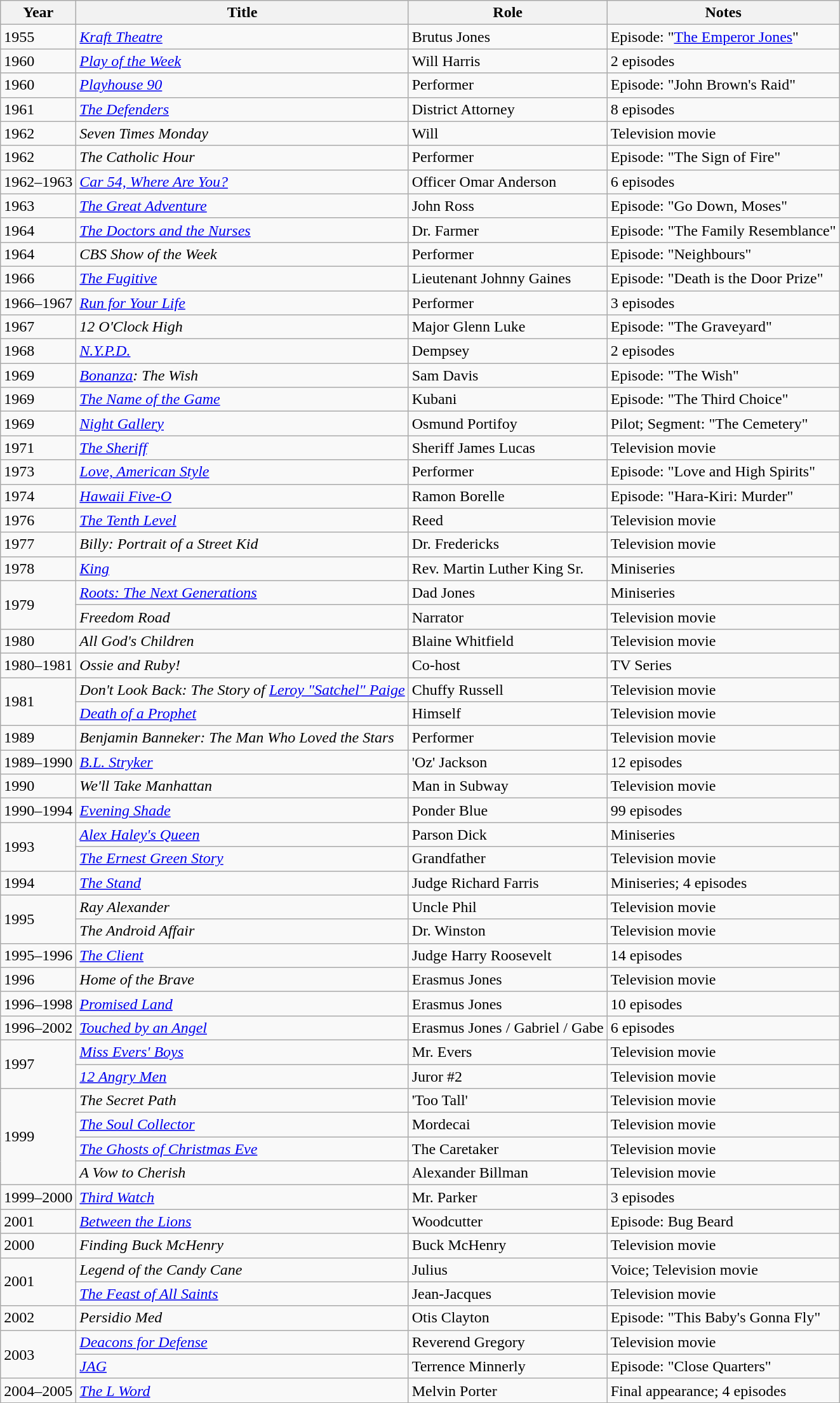<table class="wikitable">
<tr>
<th>Year</th>
<th>Title</th>
<th>Role</th>
<th>Notes</th>
</tr>
<tr>
<td>1955</td>
<td><em><a href='#'>Kraft Theatre</a></em></td>
<td>Brutus Jones</td>
<td>Episode: "<a href='#'>The Emperor Jones</a>"</td>
</tr>
<tr>
<td>1960</td>
<td><em><a href='#'>Play of the Week</a></em></td>
<td>Will Harris</td>
<td>2 episodes</td>
</tr>
<tr>
<td>1960</td>
<td><em><a href='#'>Playhouse 90</a></em></td>
<td>Performer</td>
<td>Episode: "John Brown's Raid"</td>
</tr>
<tr>
<td>1961</td>
<td><em><a href='#'>The Defenders</a></em></td>
<td>District Attorney</td>
<td>8 episodes</td>
</tr>
<tr>
<td>1962</td>
<td><em>Seven Times Monday</em></td>
<td>Will</td>
<td>Television movie</td>
</tr>
<tr>
<td>1962</td>
<td><em>The Catholic Hour</em></td>
<td>Performer</td>
<td>Episode: "The Sign of Fire"</td>
</tr>
<tr>
<td>1962–1963</td>
<td><em><a href='#'>Car 54, Where Are You?</a></em></td>
<td>Officer Omar Anderson</td>
<td>6 episodes</td>
</tr>
<tr>
<td>1963</td>
<td><em><a href='#'>The Great Adventure</a></em></td>
<td>John Ross</td>
<td>Episode: "Go Down, Moses"</td>
</tr>
<tr>
<td>1964</td>
<td><em><a href='#'>The Doctors and the Nurses</a></em></td>
<td>Dr. Farmer</td>
<td>Episode: "The Family Resemblance"</td>
</tr>
<tr>
<td>1964</td>
<td><em>CBS Show of the Week</em></td>
<td>Performer</td>
<td>Episode: "Neighbours"</td>
</tr>
<tr>
<td>1966</td>
<td><em><a href='#'>The Fugitive</a></em></td>
<td>Lieutenant Johnny Gaines</td>
<td>Episode: "Death is the Door Prize"</td>
</tr>
<tr>
<td>1966–1967</td>
<td><em><a href='#'>Run for Your Life</a></em></td>
<td>Performer</td>
<td>3 episodes</td>
</tr>
<tr>
<td>1967</td>
<td><em>12 O'Clock High</em></td>
<td>Major Glenn Luke</td>
<td>Episode: "The Graveyard"</td>
</tr>
<tr>
<td>1968</td>
<td><em><a href='#'>N.Y.P.D.</a></em></td>
<td>Dempsey</td>
<td>2 episodes</td>
</tr>
<tr>
<td>1969</td>
<td><em><a href='#'>Bonanza</a>: The Wish</em></td>
<td>Sam Davis</td>
<td>Episode: "The Wish"</td>
</tr>
<tr>
<td>1969</td>
<td><em><a href='#'>The Name of the Game</a></em></td>
<td>Kubani</td>
<td>Episode: "The Third Choice"</td>
</tr>
<tr>
<td>1969</td>
<td><em><a href='#'>Night Gallery</a></em></td>
<td>Osmund Portifoy</td>
<td>Pilot; Segment: "The Cemetery"</td>
</tr>
<tr>
<td>1971</td>
<td><em><a href='#'>The Sheriff</a></em></td>
<td>Sheriff James Lucas</td>
<td>Television movie</td>
</tr>
<tr>
<td>1973</td>
<td><em><a href='#'>Love, American Style</a></em></td>
<td>Performer</td>
<td>Episode: "Love and High Spirits"</td>
</tr>
<tr>
<td>1974</td>
<td><em><a href='#'>Hawaii Five-O</a></em></td>
<td>Ramon Borelle</td>
<td>Episode: "Hara-Kiri: Murder"</td>
</tr>
<tr>
<td>1976</td>
<td><em><a href='#'>The Tenth Level</a></em></td>
<td>Reed</td>
<td>Television movie</td>
</tr>
<tr>
<td>1977</td>
<td><em>Billy: Portrait of a Street Kid</em></td>
<td>Dr. Fredericks</td>
<td>Television movie</td>
</tr>
<tr>
<td>1978</td>
<td><em><a href='#'>King</a></em></td>
<td>Rev. Martin Luther King Sr.</td>
<td>Miniseries</td>
</tr>
<tr>
<td rowspan=2>1979</td>
<td><em><a href='#'>Roots: The Next Generations</a></em></td>
<td>Dad Jones</td>
<td>Miniseries</td>
</tr>
<tr>
<td><em>Freedom Road</em></td>
<td>Narrator</td>
<td>Television movie</td>
</tr>
<tr>
<td rowspan=1>1980</td>
<td><em>All God's Children</em></td>
<td>Blaine Whitfield</td>
<td>Television movie</td>
</tr>
<tr>
<td>1980–1981</td>
<td><em>Ossie and Ruby!</em></td>
<td>Co-host</td>
<td>TV Series</td>
</tr>
<tr>
<td rowspan=2>1981</td>
<td><em>Don't Look Back: The Story of <a href='#'>Leroy "Satchel" Paige</a></em></td>
<td>Chuffy Russell</td>
<td>Television movie</td>
</tr>
<tr>
<td><em><a href='#'>Death of a Prophet</a></em></td>
<td>Himself</td>
<td>Television movie</td>
</tr>
<tr>
<td>1989</td>
<td><em>Benjamin Banneker: The Man Who Loved the Stars</em></td>
<td>Performer</td>
<td>Television movie </td>
</tr>
<tr>
<td>1989–1990</td>
<td><em><a href='#'>B.L. Stryker</a></em></td>
<td>'Oz' Jackson</td>
<td>12 episodes</td>
</tr>
<tr>
<td>1990</td>
<td><em>We'll Take Manhattan</em></td>
<td>Man in Subway</td>
<td>Television movie</td>
</tr>
<tr>
<td>1990–1994</td>
<td><em><a href='#'>Evening Shade</a></em></td>
<td>Ponder Blue</td>
<td>99 episodes</td>
</tr>
<tr>
<td rowspan=2>1993</td>
<td><em><a href='#'>Alex Haley's Queen</a></em></td>
<td>Parson Dick</td>
<td>Miniseries</td>
</tr>
<tr>
<td><em><a href='#'>The Ernest Green Story</a></em></td>
<td>Grandfather</td>
<td>Television movie</td>
</tr>
<tr>
<td>1994</td>
<td><em><a href='#'>The Stand</a></em></td>
<td>Judge Richard Farris</td>
<td>Miniseries; 4 episodes</td>
</tr>
<tr>
<td rowspan=2>1995</td>
<td><em>Ray Alexander</em></td>
<td>Uncle Phil</td>
<td>Television movie</td>
</tr>
<tr>
<td><em>The Android Affair</em></td>
<td>Dr. Winston</td>
<td>Television movie</td>
</tr>
<tr>
<td>1995–1996</td>
<td><em><a href='#'>The Client</a></em></td>
<td>Judge Harry Roosevelt</td>
<td>14 episodes</td>
</tr>
<tr>
<td>1996</td>
<td><em>Home of the Brave</em></td>
<td>Erasmus Jones</td>
<td>Television movie</td>
</tr>
<tr>
<td>1996–1998</td>
<td><em><a href='#'>Promised Land</a></em></td>
<td>Erasmus Jones</td>
<td>10 episodes</td>
</tr>
<tr>
<td>1996–2002</td>
<td><em><a href='#'>Touched by an Angel</a></em></td>
<td>Erasmus Jones / Gabriel / Gabe</td>
<td>6 episodes</td>
</tr>
<tr>
<td rowspan=2>1997</td>
<td><em><a href='#'>Miss Evers' Boys</a></em></td>
<td>Mr. Evers</td>
<td>Television movie</td>
</tr>
<tr>
<td><em><a href='#'>12 Angry Men</a></em></td>
<td>Juror #2</td>
<td>Television movie</td>
</tr>
<tr>
<td rowspan=4>1999</td>
<td><em>The Secret Path</em></td>
<td>'Too Tall'</td>
<td>Television movie</td>
</tr>
<tr>
<td><em><a href='#'>The Soul Collector</a></em></td>
<td>Mordecai</td>
<td>Television movie</td>
</tr>
<tr>
<td><em><a href='#'>The Ghosts of Christmas Eve</a></em></td>
<td>The Caretaker</td>
<td>Television movie</td>
</tr>
<tr>
<td><em>A Vow to Cherish</em></td>
<td>Alexander Billman</td>
<td>Television movie</td>
</tr>
<tr>
<td>1999–2000</td>
<td><em><a href='#'>Third Watch</a></em></td>
<td>Mr. Parker</td>
<td>3 episodes</td>
</tr>
<tr>
<td>2001</td>
<td><em><a href='#'>Between the Lions</a></em></td>
<td>Woodcutter</td>
<td>Episode: Bug Beard</td>
</tr>
<tr>
<td>2000</td>
<td><em>Finding Buck McHenry</em></td>
<td>Buck McHenry</td>
<td>Television movie</td>
</tr>
<tr>
<td rowspan=2>2001</td>
<td><em>Legend of the Candy Cane</em></td>
<td>Julius</td>
<td>Voice; Television movie</td>
</tr>
<tr>
<td><em><a href='#'>The Feast of All Saints</a></em></td>
<td>Jean-Jacques</td>
<td>Television movie</td>
</tr>
<tr>
<td>2002</td>
<td><em>Persidio Med</em></td>
<td>Otis Clayton</td>
<td>Episode: "This Baby's Gonna Fly"</td>
</tr>
<tr>
<td rowspan=2>2003</td>
<td><em><a href='#'>Deacons for Defense</a></em></td>
<td>Reverend Gregory</td>
<td>Television movie</td>
</tr>
<tr>
<td><em><a href='#'>JAG</a></em></td>
<td>Terrence Minnerly</td>
<td>Episode: "Close Quarters"</td>
</tr>
<tr>
<td>2004–2005</td>
<td><em><a href='#'>The L Word</a></em></td>
<td>Melvin Porter</td>
<td>Final appearance; 4 episodes</td>
</tr>
<tr>
</tr>
</table>
